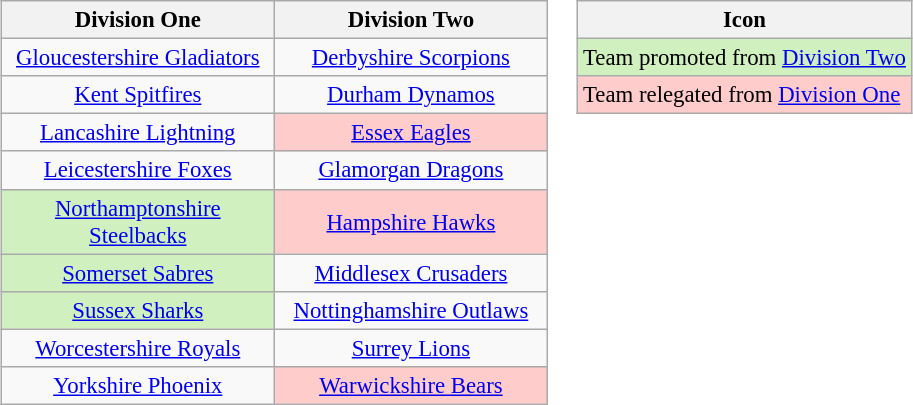<table>
<tr>
<td><br><table class="wikitable" style="font-size:95%; text-align: center;">
<tr>
<th width=175>Division One</th>
<th width=175>Division Two</th>
</tr>
<tr>
<td><a href='#'>Gloucestershire Gladiators</a></td>
<td><a href='#'>Derbyshire Scorpions</a></td>
</tr>
<tr>
<td><a href='#'>Kent Spitfires</a></td>
<td><a href='#'>Durham Dynamos</a></td>
</tr>
<tr>
<td><a href='#'>Lancashire Lightning</a></td>
<td bgcolor=#ffcccc><a href='#'>Essex Eagles</a></td>
</tr>
<tr>
<td><a href='#'>Leicestershire Foxes</a></td>
<td><a href='#'>Glamorgan Dragons</a></td>
</tr>
<tr>
<td bgcolor=#D0F0C0><a href='#'>Northamptonshire Steelbacks</a></td>
<td bgcolor=#ffcccc><a href='#'>Hampshire Hawks</a></td>
</tr>
<tr>
<td bgcolor=#D0F0C0><a href='#'>Somerset Sabres</a></td>
<td><a href='#'>Middlesex Crusaders</a></td>
</tr>
<tr>
<td bgcolor=#D0F0C0><a href='#'>Sussex Sharks</a></td>
<td><a href='#'>Nottinghamshire Outlaws</a></td>
</tr>
<tr>
<td><a href='#'>Worcestershire Royals</a></td>
<td><a href='#'>Surrey Lions</a></td>
</tr>
<tr>
<td><a href='#'>Yorkshire Phoenix</a></td>
<td bgcolor=#ffcccc><a href='#'>Warwickshire Bears</a></td>
</tr>
</table>
</td>
<td valign="top"><br><table class="wikitable" style="font-size: 95%;">
<tr>
<th>Icon</th>
</tr>
<tr>
<td bgcolor=#D0F0C0>Team promoted from <a href='#'>Division Two</a></td>
</tr>
<tr>
<td bgcolor=#ffcccc>Team relegated from <a href='#'>Division One</a></td>
</tr>
</table>
</td>
</tr>
</table>
